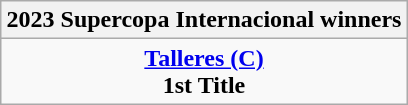<table class="wikitable" style="text-align: center; margin: 0 auto;">
<tr>
<th>2023 Supercopa Internacional winners</th>
</tr>
<tr>
<td><strong><a href='#'>Talleres (C)</a></strong><br><strong>1st Title</strong></td>
</tr>
</table>
